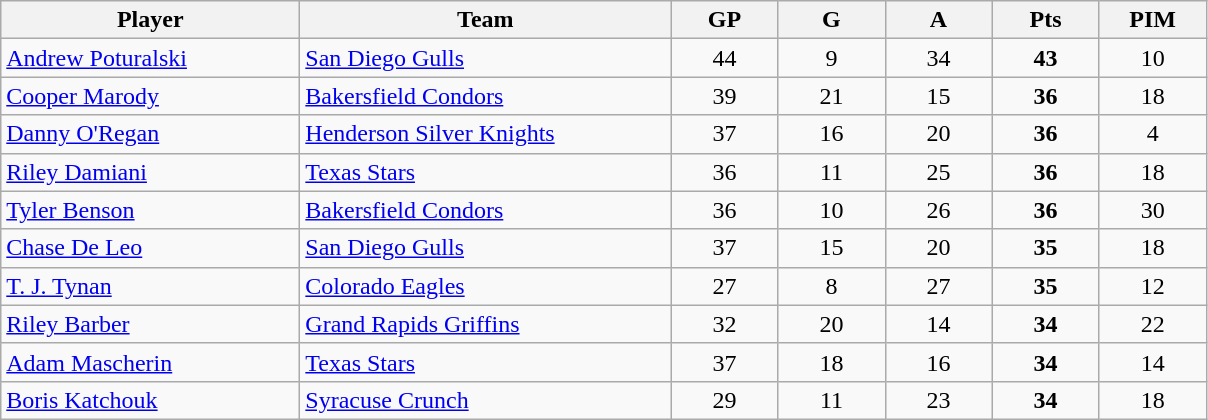<table class="wikitable sortable" style="text-align:center">
<tr>
<th style="width:12em">Player</th>
<th style="width:15em">Team</th>
<th style="width:4em">GP</th>
<th style="width:4em">G</th>
<th style="width:4em">A</th>
<th style="width:4em">Pts</th>
<th style="width:4em">PIM</th>
</tr>
<tr>
<td align=left><a href='#'>Andrew Poturalski</a></td>
<td align=left><a href='#'>San Diego Gulls</a></td>
<td>44</td>
<td>9</td>
<td>34</td>
<td><strong>43</strong></td>
<td>10</td>
</tr>
<tr>
<td align=left><a href='#'>Cooper Marody</a></td>
<td align=left><a href='#'>Bakersfield Condors</a></td>
<td>39</td>
<td>21</td>
<td>15</td>
<td><strong>36</strong></td>
<td>18</td>
</tr>
<tr>
<td align=left><a href='#'>Danny O'Regan</a></td>
<td align=left><a href='#'>Henderson Silver Knights</a></td>
<td>37</td>
<td>16</td>
<td>20</td>
<td><strong>36</strong></td>
<td>4</td>
</tr>
<tr>
<td align=left><a href='#'>Riley Damiani</a></td>
<td align=left><a href='#'>Texas Stars</a></td>
<td>36</td>
<td>11</td>
<td>25</td>
<td><strong>36</strong></td>
<td>18</td>
</tr>
<tr>
<td align=left><a href='#'>Tyler Benson</a></td>
<td align=left><a href='#'>Bakersfield Condors</a></td>
<td>36</td>
<td>10</td>
<td>26</td>
<td><strong>36</strong></td>
<td>30</td>
</tr>
<tr>
<td align=left><a href='#'>Chase De Leo</a></td>
<td align=left><a href='#'>San Diego Gulls</a></td>
<td>37</td>
<td>15</td>
<td>20</td>
<td><strong>35</strong></td>
<td>18</td>
</tr>
<tr>
<td align=left><a href='#'>T. J. Tynan</a></td>
<td align=left><a href='#'>Colorado Eagles</a></td>
<td>27</td>
<td>8</td>
<td>27</td>
<td><strong>35</strong></td>
<td>12</td>
</tr>
<tr>
<td align=left><a href='#'>Riley Barber</a></td>
<td align=left><a href='#'>Grand Rapids Griffins</a></td>
<td>32</td>
<td>20</td>
<td>14</td>
<td><strong>34</strong></td>
<td>22</td>
</tr>
<tr>
<td align=left><a href='#'>Adam Mascherin</a></td>
<td align=left><a href='#'>Texas Stars</a></td>
<td>37</td>
<td>18</td>
<td>16</td>
<td><strong>34</strong></td>
<td>14</td>
</tr>
<tr>
<td align=left><a href='#'>Boris Katchouk</a></td>
<td align=left><a href='#'>Syracuse Crunch</a></td>
<td>29</td>
<td>11</td>
<td>23</td>
<td><strong>34</strong></td>
<td>18</td>
</tr>
</table>
